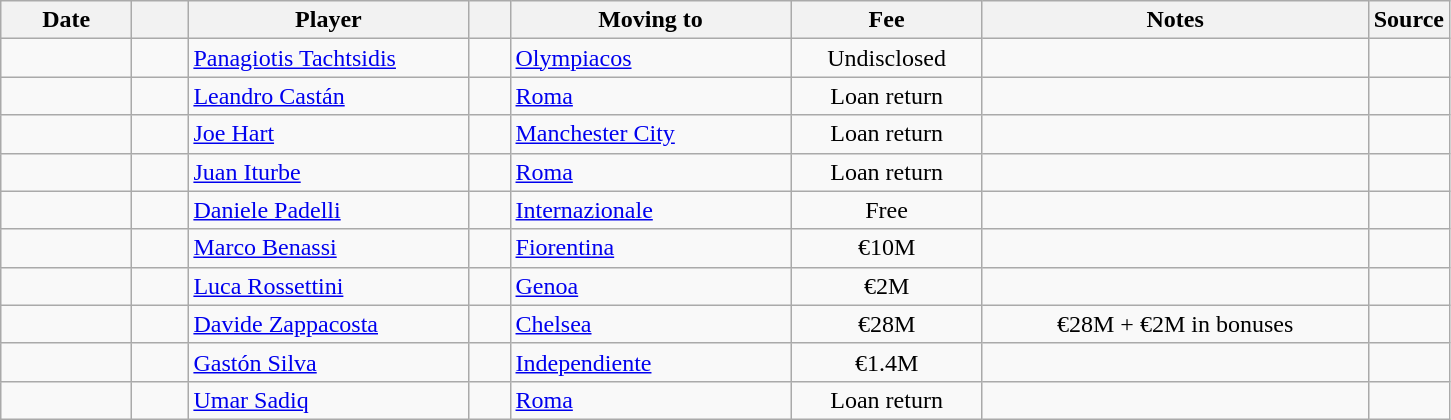<table class="wikitable sortable">
<tr>
<th style="width:80px;">Date</th>
<th style="width:30px;"></th>
<th style="width:180px;">Player</th>
<th style="width:20px;"></th>
<th style="width:180px;">Moving to</th>
<th style="width:120px;" class="unsortable">Fee</th>
<th style="width:250px;" class="unsortable">Notes</th>
<th style="width:20px;">Source</th>
</tr>
<tr>
<td></td>
<td align=center></td>
<td> <a href='#'>Panagiotis Tachtsidis</a></td>
<td align=center></td>
<td> <a href='#'>Olympiacos</a></td>
<td align=center>Undisclosed</td>
<td align=center></td>
<td></td>
</tr>
<tr>
<td></td>
<td align=center></td>
<td> <a href='#'>Leandro Castán</a></td>
<td align=center></td>
<td> <a href='#'>Roma</a></td>
<td align=center>Loan return</td>
<td align=center></td>
<td></td>
</tr>
<tr>
<td></td>
<td align=center></td>
<td> <a href='#'>Joe Hart</a></td>
<td align=center></td>
<td> <a href='#'>Manchester City</a></td>
<td align=center>Loan return</td>
<td align=center></td>
<td></td>
</tr>
<tr>
<td></td>
<td align=center></td>
<td> <a href='#'>Juan Iturbe</a></td>
<td align=center></td>
<td> <a href='#'>Roma</a></td>
<td align=center>Loan return</td>
<td align=center></td>
<td></td>
</tr>
<tr>
<td></td>
<td align=center></td>
<td> <a href='#'>Daniele Padelli</a></td>
<td align=center></td>
<td> <a href='#'>Internazionale</a></td>
<td align=center>Free</td>
<td align=center></td>
<td></td>
</tr>
<tr>
<td></td>
<td align=center></td>
<td> <a href='#'>Marco Benassi</a></td>
<td align=center></td>
<td> <a href='#'>Fiorentina</a></td>
<td align=center>€10M</td>
<td align=center></td>
<td></td>
</tr>
<tr>
<td></td>
<td align=center></td>
<td> <a href='#'>Luca Rossettini</a></td>
<td align=center></td>
<td> <a href='#'>Genoa</a></td>
<td align=center>€2M</td>
<td align=center></td>
<td></td>
</tr>
<tr>
<td></td>
<td align=center></td>
<td> <a href='#'>Davide Zappacosta</a></td>
<td align=center></td>
<td> <a href='#'>Chelsea</a></td>
<td align=center>€28M</td>
<td align=center>€28M + €2M in bonuses</td>
<td></td>
</tr>
<tr>
<td></td>
<td align=center></td>
<td> <a href='#'>Gastón Silva</a></td>
<td align=center></td>
<td> <a href='#'>Independiente</a></td>
<td align=center>€1.4M</td>
<td align=center></td>
<td></td>
</tr>
<tr>
<td></td>
<td align=center></td>
<td> <a href='#'>Umar Sadiq</a></td>
<td align=center></td>
<td> <a href='#'>Roma</a></td>
<td align=center>Loan return</td>
<td align=center></td>
<td></td>
</tr>
</table>
